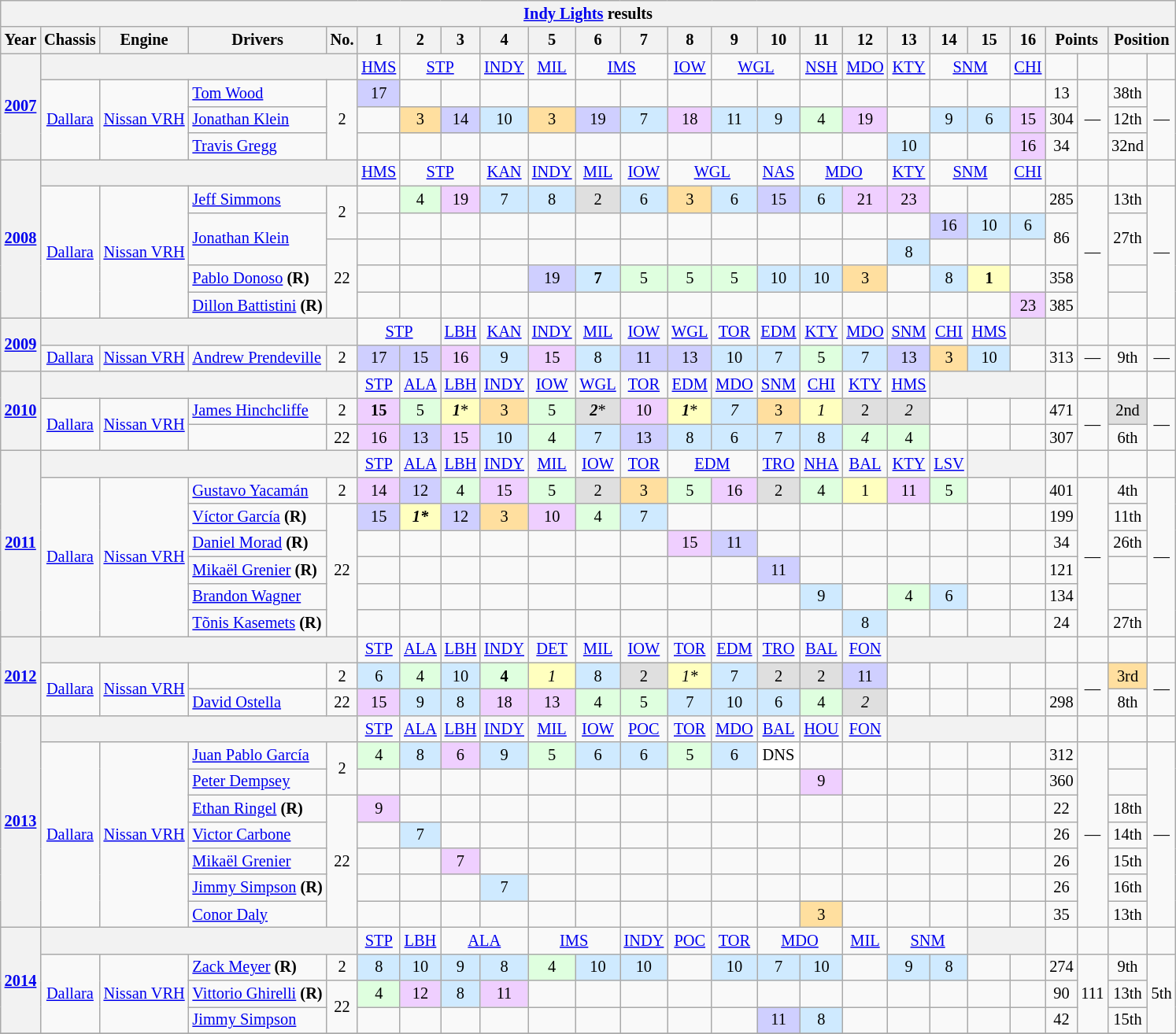<table class="wikitable mw-collapsible" style="text-align:center; font-size:85%">
<tr>
<th colspan=27><a href='#'>Indy Lights</a> results</th>
</tr>
<tr>
<th>Year</th>
<th>Chassis</th>
<th>Engine</th>
<th>Drivers</th>
<th>No.</th>
<th>1</th>
<th>2</th>
<th>3</th>
<th>4</th>
<th>5</th>
<th>6</th>
<th>7</th>
<th>8</th>
<th>9</th>
<th>10</th>
<th>11</th>
<th>12</th>
<th>13</th>
<th>14</th>
<th>15</th>
<th>16</th>
<th colspan=2>Points</th>
<th colspan=2>Position</th>
</tr>
<tr>
<th rowspan=4><a href='#'>2007</a></th>
<th colspan=4></th>
<td><a href='#'>HMS</a></td>
<td colspan=2><a href='#'>STP</a></td>
<td><a href='#'>INDY</a></td>
<td><a href='#'>MIL</a></td>
<td colspan=2><a href='#'>IMS</a></td>
<td><a href='#'>IOW</a></td>
<td colspan=2><a href='#'>WGL</a></td>
<td><a href='#'>NSH</a></td>
<td><a href='#'>MDO</a></td>
<td><a href='#'>KTY</a></td>
<td colspan=2><a href='#'>SNM</a></td>
<td><a href='#'>CHI</a></td>
<td></td>
<td></td>
<td></td>
<td></td>
</tr>
<tr>
<td rowspan=3><a href='#'>Dallara</a></td>
<td rowspan=3><a href='#'>Nissan VRH</a></td>
<td align=left> <a href='#'>Tom Wood</a></td>
<td rowspan=3>2</td>
<td style="background:#CFCFFF;">17</td>
<td></td>
<td></td>
<td></td>
<td></td>
<td></td>
<td></td>
<td></td>
<td></td>
<td></td>
<td></td>
<td></td>
<td></td>
<td></td>
<td></td>
<td></td>
<td>13</td>
<td rowspan=3>—</td>
<td>38th</td>
<td rowspan=3>—</td>
</tr>
<tr>
<td align=left> <a href='#'>Jonathan Klein</a></td>
<td></td>
<td style="background:#FFDF9F;">3</td>
<td style="background:#CFCFFF;">14</td>
<td style="background:#CFEAFF;">10</td>
<td style="background:#FFDF9F;">3</td>
<td style="background:#CFCFFF;">19</td>
<td style="background:#CFEAFF;">7</td>
<td style="background:#EFCFFF;">18</td>
<td style="background:#CFEAFF;">11</td>
<td style="background:#CFEAFF;">9</td>
<td style="background:#DFFFDF;">4</td>
<td style="background:#EFCFFF;">19</td>
<td></td>
<td style="background:#CFEAFF;">9</td>
<td style="background:#CFEAFF;">6</td>
<td style="background:#EFCFFF;">15</td>
<td>304</td>
<td>12th</td>
</tr>
<tr>
<td align=left> <a href='#'>Travis Gregg</a></td>
<td></td>
<td></td>
<td></td>
<td></td>
<td></td>
<td></td>
<td></td>
<td></td>
<td></td>
<td></td>
<td></td>
<td></td>
<td style="background:#CFEAFF;">10</td>
<td></td>
<td></td>
<td style="background:#EFCFFF;">16</td>
<td>34</td>
<td>32nd</td>
</tr>
<tr>
<th rowspan=6><a href='#'>2008</a></th>
<th colspan=4></th>
<td><a href='#'>HMS</a></td>
<td colspan=2><a href='#'>STP</a></td>
<td><a href='#'>KAN</a></td>
<td><a href='#'>INDY</a></td>
<td><a href='#'>MIL</a></td>
<td><a href='#'>IOW</a></td>
<td colspan=2><a href='#'>WGL</a></td>
<td><a href='#'>NAS</a></td>
<td colspan=2><a href='#'>MDO</a></td>
<td><a href='#'>KTY</a></td>
<td colspan=2><a href='#'>SNM</a></td>
<td><a href='#'>CHI</a></td>
<td></td>
<td></td>
<td></td>
<td></td>
</tr>
<tr>
<td rowspan=5><a href='#'>Dallara</a></td>
<td rowspan=5><a href='#'>Nissan VRH</a></td>
<td align=left> <a href='#'>Jeff Simmons</a></td>
<td rowspan=2>2</td>
<td></td>
<td style="background:#DFFFDF;">4</td>
<td style="background:#EFCFFF;">19</td>
<td style="background:#CFEAFF;">7</td>
<td style="background:#CFEAFF;">8</td>
<td style="background:#DFDFDF;">2</td>
<td style="background:#CFEAFF;">6</td>
<td style="background:#FFDF9F;">3</td>
<td style="background:#CFEAFF;">6</td>
<td style="background:#CFCFFF;">15</td>
<td style="background:#CFEAFF;">6</td>
<td style="background:#EFCFFF;">21</td>
<td style="background:#EFCFFF;">23</td>
<td></td>
<td></td>
<td></td>
<td>285</td>
<td rowspan=5>—</td>
<td>13th</td>
<td rowspan=5>—</td>
</tr>
<tr>
<td align=left rowspan=2> <a href='#'>Jonathan Klein</a></td>
<td></td>
<td></td>
<td></td>
<td></td>
<td></td>
<td></td>
<td></td>
<td></td>
<td></td>
<td></td>
<td></td>
<td></td>
<td></td>
<td style="background:#CFCFFF;">16</td>
<td style="background:#CFEAFF;">10</td>
<td style="background:#CFEAFF;">6</td>
<td rowspan=2>86</td>
<td rowspan=2>27th</td>
</tr>
<tr>
<td rowspan=3>22</td>
<td></td>
<td></td>
<td></td>
<td></td>
<td></td>
<td></td>
<td></td>
<td></td>
<td></td>
<td></td>
<td></td>
<td></td>
<td style="background:#CFEAFF;">8</td>
<td></td>
<td></td>
<td></td>
</tr>
<tr>
<td align=left> <a href='#'>Pablo Donoso</a> <strong>(R)</strong></td>
<td></td>
<td></td>
<td></td>
<td></td>
<td style="background:#CFCFFF;">19</td>
<td style="background:#CFEAFF;"><strong>7</strong></td>
<td style="background:#DFFFDF;">5</td>
<td style="background:#DFFFDF;">5</td>
<td style="background:#DFFFDF;">5</td>
<td style="background:#CFEAFF;">10</td>
<td style="background:#CFEAFF;">10</td>
<td style="background:#FFDF9F;">3</td>
<td></td>
<td style="background:#CFEAFF;">8</td>
<td style="background:#FFFFBF;"><strong>1</strong></td>
<td></td>
<td>358</td>
<td></td>
</tr>
<tr>
<td align=left> <a href='#'>Dillon Battistini</a> <strong>(R)</strong></td>
<td></td>
<td></td>
<td></td>
<td></td>
<td></td>
<td></td>
<td></td>
<td></td>
<td></td>
<td></td>
<td></td>
<td></td>
<td></td>
<td></td>
<td></td>
<td style="background:#EFCFFF;">23</td>
<td>385</td>
<td></td>
</tr>
<tr>
<th rowspan=2><a href='#'>2009</a></th>
<th colspan=4></th>
<td colspan=2><a href='#'>STP</a></td>
<td><a href='#'>LBH</a></td>
<td><a href='#'>KAN</a></td>
<td><a href='#'>INDY</a></td>
<td><a href='#'>MIL</a></td>
<td><a href='#'>IOW</a></td>
<td><a href='#'>WGL</a></td>
<td><a href='#'>TOR</a></td>
<td><a href='#'>EDM</a></td>
<td><a href='#'>KTY</a></td>
<td><a href='#'>MDO</a></td>
<td><a href='#'>SNM</a></td>
<td><a href='#'>CHI</a></td>
<td><a href='#'>HMS</a></td>
<th></th>
<td></td>
<td></td>
<td></td>
<td></td>
</tr>
<tr>
<td><a href='#'>Dallara</a></td>
<td><a href='#'>Nissan VRH</a></td>
<td align=left> <a href='#'>Andrew Prendeville</a></td>
<td>2</td>
<td style="background:#CFCFFF;">17</td>
<td style="background:#CFCFFF;">15</td>
<td style="background:#EFCFFF;">16</td>
<td style="background:#CFEAFF;">9</td>
<td style="background:#EFCFFF;">15</td>
<td style="background:#CFEAFF;">8</td>
<td style="background:#CFCFFF;">11</td>
<td style="background:#CFCFFF;">13</td>
<td style="background:#CFEAFF;">10</td>
<td style="background:#CFEAFF;">7</td>
<td style="background:#DFFFDF;">5</td>
<td style="background:#CFEAFF;">7</td>
<td style="background:#CFCFFF;">13</td>
<td style="background:#FFDF9F;">3</td>
<td style="background:#CFEAFF;">10</td>
<td></td>
<td>313</td>
<td>—</td>
<td>9th</td>
<td>—</td>
</tr>
<tr>
<th rowspan=3><a href='#'>2010</a></th>
<th colspan=4></th>
<td><a href='#'>STP</a></td>
<td><a href='#'>ALA</a></td>
<td><a href='#'>LBH</a></td>
<td><a href='#'>INDY</a></td>
<td><a href='#'>IOW</a></td>
<td><a href='#'>WGL</a></td>
<td><a href='#'>TOR</a></td>
<td><a href='#'>EDM</a></td>
<td><a href='#'>MDO</a></td>
<td><a href='#'>SNM</a></td>
<td><a href='#'>CHI</a></td>
<td><a href='#'>KTY</a></td>
<td><a href='#'>HMS</a></td>
<th colspan=3></th>
<td></td>
<td></td>
<td></td>
<td></td>
</tr>
<tr>
<td rowspan=2><a href='#'>Dallara</a></td>
<td rowspan=2><a href='#'>Nissan VRH</a></td>
<td align=left> <a href='#'>James Hinchcliffe</a></td>
<td>2</td>
<td style="background:#EFCFFF;"><strong>15</strong></td>
<td style="background:#DFFFDF;">5</td>
<td style="background:#FFFFBF;"><strong><em>1</em></strong>*</td>
<td style="background:#FFDF9F;">3</td>
<td style="background:#DFFFDF;">5</td>
<td style="background:#DFDFDF;"><strong><em>2</em></strong>*</td>
<td style="background:#EFCFFF;">10</td>
<td style="background:#FFFFBF;"><strong><em>1</em></strong>*</td>
<td style="background:#CFEAFF;"><em>7</em></td>
<td style="background:#FFDF9F;">3</td>
<td style="background:#FFFFBF;"><em>1</em></td>
<td style="background:#DFDFDF;">2</td>
<td style="background:#DFDFDF;"><em>2</em></td>
<td></td>
<td></td>
<td></td>
<td>471</td>
<td rowspan=2>—</td>
<td style="background:#DFDFDF;">2nd</td>
<td rowspan=2>—</td>
</tr>
<tr>
<td align=left></td>
<td>22</td>
<td style="background:#EFCFFF;">16</td>
<td style="background:#CFCFFF;">13</td>
<td style="background:#EFCFFF;">15</td>
<td style="background:#CFEAFF;">10</td>
<td style="background:#DFFFDF;">4</td>
<td style="background:#CFEAFF;">7</td>
<td style="background:#CFCFFF;">13</td>
<td style="background:#CFEAFF;">8</td>
<td style="background:#CFEAFF;">6</td>
<td style="background:#CFEAFF;">7</td>
<td style="background:#CFEAFF;">8</td>
<td style="background:#DFFFDF;"><em>4</em></td>
<td style="background:#DFFFDF;">4</td>
<td></td>
<td></td>
<td></td>
<td>307</td>
<td>6th</td>
</tr>
<tr>
<th rowspan=7><a href='#'>2011</a></th>
<th colspan=4></th>
<td><a href='#'>STP</a></td>
<td><a href='#'>ALA</a></td>
<td><a href='#'>LBH</a></td>
<td><a href='#'>INDY</a></td>
<td><a href='#'>MIL</a></td>
<td><a href='#'>IOW</a></td>
<td><a href='#'>TOR</a></td>
<td colspan=2><a href='#'>EDM</a></td>
<td><a href='#'>TRO</a></td>
<td><a href='#'>NHA</a></td>
<td><a href='#'>BAL</a></td>
<td><a href='#'>KTY</a></td>
<td><a href='#'>LSV</a></td>
<th colspan=2></th>
<td></td>
<td></td>
<td></td>
<td></td>
</tr>
<tr>
<td rowspan=6><a href='#'>Dallara</a></td>
<td rowspan=6><a href='#'>Nissan VRH</a></td>
<td align=left> <a href='#'>Gustavo Yacamán</a></td>
<td>2</td>
<td style="background:#EFCFFF;">14</td>
<td style="background:#CFCFFF;">12</td>
<td style="background:#DFFFDF;">4</td>
<td style="background:#EFCFFF;">15</td>
<td style="background:#DFFFDF;">5</td>
<td style="background:#DFDFDF;">2</td>
<td style="background:#FFDF9F;">3</td>
<td style="background:#DFFFDF;">5</td>
<td style="background:#EFCFFF;">16</td>
<td style="background:#DFDFDF;">2</td>
<td style="background:#DFFFDF;">4</td>
<td style="background:#FFFFBF;">1</td>
<td style="background:#EFCFFF;">11</td>
<td style="background:#DFFFDF;">5</td>
<td></td>
<td></td>
<td>401</td>
<td rowspan=6>—</td>
<td>4th</td>
<td rowspan=6>—</td>
</tr>
<tr>
<td align=left> <a href='#'>Víctor García</a> <strong>(R)</strong></td>
<td rowspan=5>22</td>
<td style="background:#CFCFFF;">15</td>
<td style="background:#FFFFBF;"><strong><em>1*</em></strong></td>
<td style="background:#CFCFFF;">12</td>
<td style="background:#FFDF9F;">3</td>
<td style="background:#EFCFFF;">10</td>
<td style="background:#DFFFDF;">4</td>
<td style="background:#CFEAFF;">7</td>
<td></td>
<td></td>
<td></td>
<td></td>
<td></td>
<td></td>
<td></td>
<td></td>
<td></td>
<td>199</td>
<td>11th</td>
</tr>
<tr>
<td align=left> <a href='#'>Daniel Morad</a> <strong>(R)</strong></td>
<td></td>
<td></td>
<td></td>
<td></td>
<td></td>
<td></td>
<td></td>
<td style="background:#EFCFFF;">15</td>
<td style="background:#CFCFFF;">11</td>
<td></td>
<td></td>
<td></td>
<td></td>
<td></td>
<td></td>
<td></td>
<td>34</td>
<td>26th</td>
</tr>
<tr>
<td align=left> <a href='#'>Mikaël Grenier</a> <strong>(R)</strong></td>
<td></td>
<td></td>
<td></td>
<td></td>
<td></td>
<td></td>
<td></td>
<td></td>
<td></td>
<td style="background:#CFCFFF;">11</td>
<td></td>
<td></td>
<td></td>
<td></td>
<td></td>
<td></td>
<td>121</td>
<td></td>
</tr>
<tr>
<td align=left> <a href='#'>Brandon Wagner</a></td>
<td></td>
<td></td>
<td></td>
<td></td>
<td></td>
<td></td>
<td></td>
<td></td>
<td></td>
<td></td>
<td style="background:#CFEAFF;">9</td>
<td></td>
<td style="background:#DFFFDF;">4</td>
<td style="background:#CFEAFF;">6</td>
<td></td>
<td></td>
<td>134</td>
<td></td>
</tr>
<tr>
<td align=left> <a href='#'>Tõnis Kasemets</a> <strong>(R)</strong></td>
<td></td>
<td></td>
<td></td>
<td></td>
<td></td>
<td></td>
<td></td>
<td></td>
<td></td>
<td></td>
<td></td>
<td style="background:#CFEAFF;">8</td>
<td></td>
<td></td>
<td></td>
<td></td>
<td>24</td>
<td>27th</td>
</tr>
<tr>
<th rowspan=3><a href='#'>2012</a></th>
<th colspan=4></th>
<td><a href='#'>STP</a></td>
<td><a href='#'>ALA</a></td>
<td><a href='#'>LBH</a></td>
<td><a href='#'>INDY</a></td>
<td><a href='#'>DET</a></td>
<td><a href='#'>MIL</a></td>
<td><a href='#'>IOW</a></td>
<td><a href='#'>TOR</a></td>
<td><a href='#'>EDM</a></td>
<td><a href='#'>TRO</a></td>
<td><a href='#'>BAL</a></td>
<td><a href='#'>FON</a></td>
<th colspan=4></th>
<td></td>
<td></td>
<td></td>
<td></td>
</tr>
<tr>
<td rowspan=2><a href='#'>Dallara</a></td>
<td rowspan=2><a href='#'>Nissan VRH</a></td>
<td align=left></td>
<td>2</td>
<td style="background:#CFEAFF;">6</td>
<td style="background:#DFFFDF;">4</td>
<td style="background:#CFEAFF;">10</td>
<td style="background:#DFFFDF;"><strong>4</strong></td>
<td style="background:#FFFFBF;"><em>1</em></td>
<td style="background:#CFEAFF;">8</td>
<td style="background:#DFDFDF;">2</td>
<td style="background:#FFFFBF;"><em>1*</em></td>
<td style="background:#CFEAFF;">7</td>
<td style="background:#DFDFDF;">2</td>
<td style="background:#DFDFDF;">2</td>
<td style="background:#CFCFFF;">11</td>
<td></td>
<td></td>
<td></td>
<td></td>
<td></td>
<td rowspan=2>—</td>
<td style="background:#FFDF9F;">3rd</td>
<td rowspan=2>—</td>
</tr>
<tr>
<td align=left> <a href='#'>David Ostella</a></td>
<td>22</td>
<td style="background:#EFCFFF;">15</td>
<td style="background:#CFEAFF;">9</td>
<td style="background:#CFEAFF;">8</td>
<td style="background:#EFCFFF;">18</td>
<td style="background:#EFCFFF;">13</td>
<td style="background:#DFFFDF;">4</td>
<td style="background:#DFFFDF;">5</td>
<td style="background:#CFEAFF;">7</td>
<td style="background:#CFEAFF;">10</td>
<td style="background:#CFEAFF;">6</td>
<td style="background:#DFFFDF;">4</td>
<td style="background:#DFDFDF;"><em>2</em></td>
<td></td>
<td></td>
<td></td>
<td></td>
<td>298</td>
<td>8th</td>
</tr>
<tr>
<th rowspan=8><a href='#'>2013</a></th>
<th colspan=4></th>
<td><a href='#'>STP</a></td>
<td><a href='#'>ALA</a></td>
<td><a href='#'>LBH</a></td>
<td><a href='#'>INDY</a></td>
<td><a href='#'>MIL</a></td>
<td><a href='#'>IOW</a></td>
<td><a href='#'>POC</a></td>
<td><a href='#'>TOR</a></td>
<td><a href='#'>MDO</a></td>
<td><a href='#'>BAL</a></td>
<td><a href='#'>HOU</a></td>
<td><a href='#'>FON</a></td>
<th colspan=4></th>
<td></td>
<td></td>
<td></td>
<td></td>
</tr>
<tr>
<td rowspan=7><a href='#'>Dallara</a></td>
<td rowspan=7><a href='#'>Nissan VRH</a></td>
<td align=left> <a href='#'>Juan Pablo García</a></td>
<td rowspan=2>2</td>
<td style="background:#DFFFDF;">4</td>
<td style="background:#CFEAFF;">8</td>
<td style="background:#EFCFFF;">6</td>
<td style="background:#CFEAFF;">9</td>
<td style="background:#DFFFDF;">5</td>
<td style="background:#CFEAFF;">6</td>
<td style="background:#CFEAFF;">6</td>
<td style="background:#DFFFDF;">5</td>
<td style="background:#CFEAFF;">6</td>
<td style="background:#FFFFFF;">DNS</td>
<td></td>
<td></td>
<td></td>
<td></td>
<td></td>
<td></td>
<td>312</td>
<td rowspan=7>—</td>
<td></td>
<td rowspan=7>—</td>
</tr>
<tr>
<td align=left> <a href='#'>Peter Dempsey</a></td>
<td></td>
<td></td>
<td></td>
<td></td>
<td></td>
<td></td>
<td></td>
<td></td>
<td></td>
<td></td>
<td style="background:#EFCFFF;">9</td>
<td></td>
<td></td>
<td></td>
<td></td>
<td></td>
<td>360</td>
<td></td>
</tr>
<tr>
<td align=left> <a href='#'>Ethan Ringel</a> <strong>(R)</strong></td>
<td rowspan=5>22</td>
<td style="background:#EFCFFF;">9</td>
<td></td>
<td></td>
<td></td>
<td></td>
<td></td>
<td></td>
<td></td>
<td></td>
<td></td>
<td></td>
<td></td>
<td></td>
<td></td>
<td></td>
<td></td>
<td>22</td>
<td>18th</td>
</tr>
<tr>
<td align=left> <a href='#'>Victor Carbone</a></td>
<td></td>
<td style="background:#CFEAFF;">7</td>
<td></td>
<td></td>
<td></td>
<td></td>
<td></td>
<td></td>
<td></td>
<td></td>
<td></td>
<td></td>
<td></td>
<td></td>
<td></td>
<td></td>
<td>26</td>
<td>14th</td>
</tr>
<tr>
<td align=left> <a href='#'>Mikaël Grenier</a></td>
<td></td>
<td></td>
<td style="background:#EFCFFF;">7</td>
<td></td>
<td></td>
<td></td>
<td></td>
<td></td>
<td></td>
<td></td>
<td></td>
<td></td>
<td></td>
<td></td>
<td></td>
<td></td>
<td>26</td>
<td>15th</td>
</tr>
<tr>
<td align=left> <a href='#'>Jimmy Simpson</a> <strong>(R)</strong></td>
<td></td>
<td></td>
<td></td>
<td style="background:#CFEAFF;">7</td>
<td></td>
<td></td>
<td></td>
<td></td>
<td></td>
<td></td>
<td></td>
<td></td>
<td></td>
<td></td>
<td></td>
<td></td>
<td>26</td>
<td>16th</td>
</tr>
<tr>
<td align=left> <a href='#'>Conor Daly</a></td>
<td></td>
<td></td>
<td></td>
<td></td>
<td></td>
<td></td>
<td></td>
<td></td>
<td></td>
<td></td>
<td style="background:#FFDF9F;">3</td>
<td></td>
<td></td>
<td></td>
<td></td>
<td></td>
<td>35</td>
<td>13th</td>
</tr>
<tr>
<th rowspan=4><a href='#'>2014</a></th>
<th colspan=4></th>
<td><a href='#'>STP</a></td>
<td><a href='#'>LBH</a></td>
<td colspan=2><a href='#'>ALA</a></td>
<td colspan=2><a href='#'>IMS</a></td>
<td><a href='#'>INDY</a></td>
<td><a href='#'>POC</a></td>
<td><a href='#'>TOR</a></td>
<td colspan=2><a href='#'>MDO</a></td>
<td><a href='#'>MIL</a></td>
<td colspan=2><a href='#'>SNM</a></td>
<th colspan=2></th>
<td></td>
<td></td>
<td></td>
<td></td>
</tr>
<tr>
<td rowspan=3><a href='#'>Dallara</a></td>
<td rowspan=3><a href='#'>Nissan VRH</a></td>
<td align=left> <a href='#'>Zack Meyer</a> <strong>(R)</strong></td>
<td>2</td>
<td style="background:#CFEAFF;">8</td>
<td style="background:#CFEAFF;">10</td>
<td style="background:#CFEAFF;">9</td>
<td style="background:#CFEAFF;">8</td>
<td style="background:#DFFFDF;">4</td>
<td style="background:#CFEAFF;">10</td>
<td style="background:#CFEAFF;">10</td>
<td></td>
<td style="background:#CFEAFF;">10</td>
<td style="background:#CFEAFF;">7</td>
<td style="background:#CFEAFF;">10</td>
<td></td>
<td style="background:#CFEAFF;">9</td>
<td style="background:#CFEAFF;">8</td>
<td></td>
<td></td>
<td>274</td>
<td rowspan=3>111</td>
<td>9th</td>
<td rowspan=3>5th</td>
</tr>
<tr>
<td align=left> <a href='#'>Vittorio Ghirelli</a> <strong>(R)</strong></td>
<td rowspan=2>22</td>
<td style="background:#DFFFDF;">4</td>
<td style="background:#EFCFFF;">12</td>
<td style="background:#CFEAFF;">8</td>
<td style="background:#EFCFFF;">11</td>
<td></td>
<td></td>
<td></td>
<td></td>
<td></td>
<td></td>
<td></td>
<td></td>
<td></td>
<td></td>
<td></td>
<td></td>
<td>90</td>
<td>13th</td>
</tr>
<tr>
<td align=left> <a href='#'>Jimmy Simpson</a></td>
<td></td>
<td></td>
<td></td>
<td></td>
<td></td>
<td></td>
<td></td>
<td></td>
<td></td>
<td style="background:#CFCFFF;">11</td>
<td style="background:#CFEAFF;">8</td>
<td></td>
<td></td>
<td></td>
<td></td>
<td></td>
<td>42</td>
<td>15th</td>
</tr>
<tr>
</tr>
</table>
